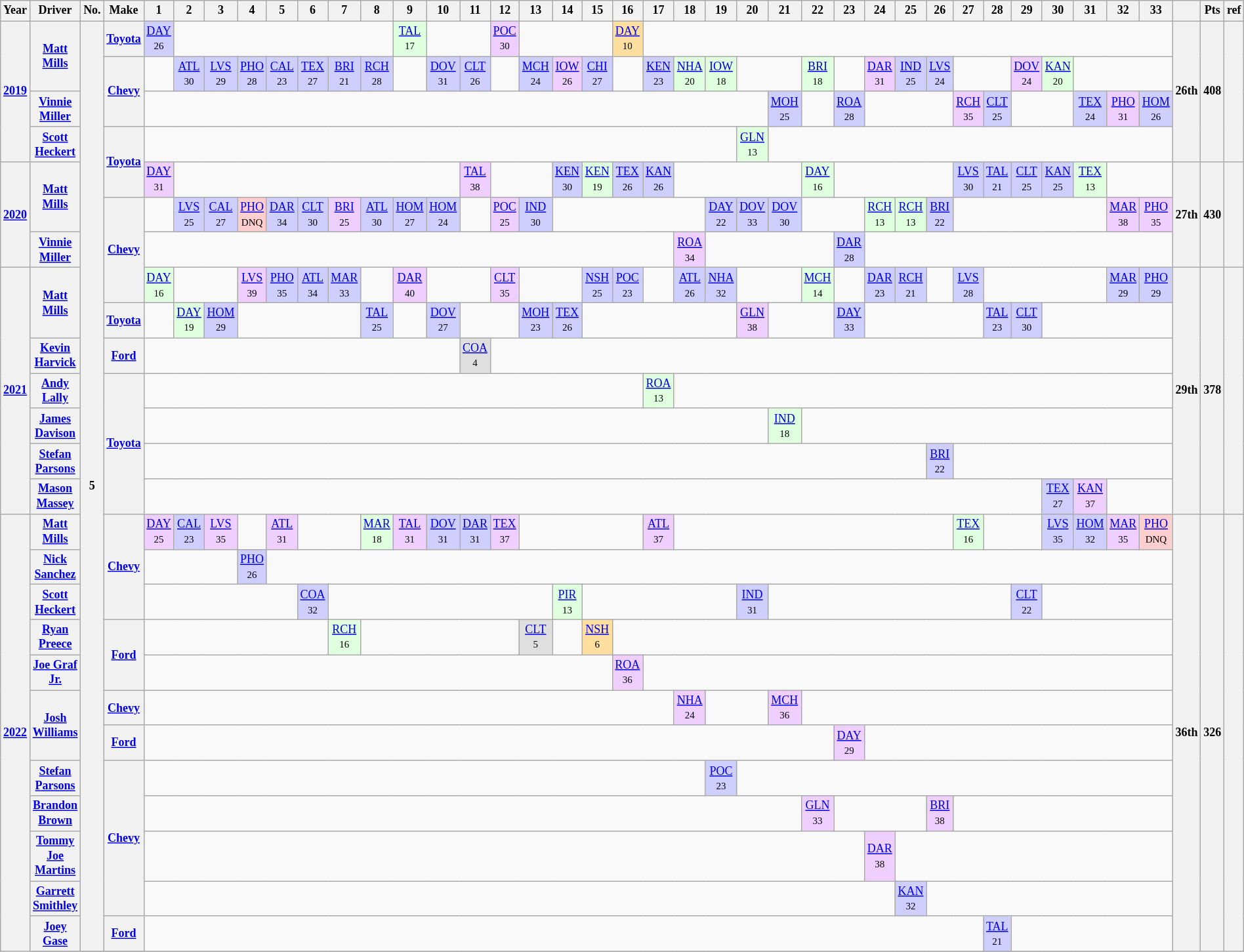<table class="wikitable" style="text-align:center; font-size:75%">
<tr>
<th>Year</th>
<th>Driver</th>
<th>No.</th>
<th>Make</th>
<th>1</th>
<th>2</th>
<th>3</th>
<th>4</th>
<th>5</th>
<th>6</th>
<th>7</th>
<th>8</th>
<th>9</th>
<th>10</th>
<th>11</th>
<th>12</th>
<th>13</th>
<th>14</th>
<th>15</th>
<th>16</th>
<th>17</th>
<th>18</th>
<th>19</th>
<th>20</th>
<th>21</th>
<th>22</th>
<th>23</th>
<th>24</th>
<th>25</th>
<th>26</th>
<th>27</th>
<th>28</th>
<th>29</th>
<th>30</th>
<th>31</th>
<th>32</th>
<th>33</th>
<th></th>
<th>Pts</th>
<th>ref</th>
</tr>
<tr>
<th rowspan=4><a href='#'>2019</a></th>
<th rowspan=2><a href='#'>Matt Mills</a></th>
<th rowspan="26">5</th>
<th><a href='#'>Toyota</a></th>
<td style="background:#CFCFFF;"><a href='#'>DAY</a><br><small>26</small></td>
<td colspan=7></td>
<td style="background:#DFFFDF;"><a href='#'>TAL</a><br><small>17</small></td>
<td colspan=2></td>
<td style="background:#efcfff;"><a href='#'>POC</a><br><small>30</small></td>
<td colspan=3></td>
<td style="background:#FFDF9F;"><a href='#'>DAY</a><br><small>10</small></td>
<td colspan=17></td>
<th rowspan=4>26th</th>
<th rowspan=4>408</th>
<th rowspan=4></th>
</tr>
<tr>
<th rowspan=2><a href='#'>Chevy</a></th>
<td></td>
<td style="background:#CFCFFF;"><a href='#'>ATL</a><br><small>30</small></td>
<td style="background:#CFCFFF;"><a href='#'>LVS</a><br><small>29</small></td>
<td style="background:#CFCFFF;"><a href='#'>PHO</a><br><small>28</small></td>
<td style="background:#CFCFFF;"><a href='#'>CAL</a><br><small>23</small></td>
<td style="background:#CFCFFF;"><a href='#'>TEX</a><br><small>27</small></td>
<td style="background:#CFCFFF;"><a href='#'>BRI</a><br><small>21</small></td>
<td style="background:#CFCFFF;"><a href='#'>RCH</a><br><small>28</small></td>
<td></td>
<td style="background:#CFCFFF;"><a href='#'>DOV</a><br><small>31</small></td>
<td style="background:#CFCFFF;"><a href='#'>CLT</a><br><small>26</small></td>
<td></td>
<td style="background:#CFCFFF;"><a href='#'>MCH</a><br><small>24</small></td>
<td style="background:#efcfff;"><a href='#'>IOW</a><br><small>26</small></td>
<td style="background:#CFCFFF;"><a href='#'>CHI</a><br><small>27</small></td>
<td></td>
<td style="background:#CFCFFF;"><a href='#'>KEN</a><br><small>23</small></td>
<td style="background:#DFFFDF;"><a href='#'>NHA</a><br><small>20</small></td>
<td style="background:#DFFFDF;"><a href='#'>IOW</a><br><small>18</small></td>
<td colspan=2></td>
<td style="background:#DFFFDF;"><a href='#'>BRI</a><br><small>18</small></td>
<td colspan=1></td>
<td style="background:#EFCFFF;"><a href='#'>DAR</a><br><small>31</small></td>
<td style="background:#CFCFFF;"><a href='#'>IND</a><br><small>25</small></td>
<td style="background:#CFCFFF;"><a href='#'>LVS</a><br><small>24</small></td>
<td colspan=2></td>
<td style="background:#EFCFFF;"><a href='#'>DOV</a><br><small>24</small></td>
<td style="background:#DFFFDF;"><a href='#'>KAN</a><br><small>20</small></td>
<td colspan=3></td>
</tr>
<tr>
<th><a href='#'>Vinnie Miller</a></th>
<td colspan=20></td>
<td style="background:#CFCFFF;"><a href='#'>MOH</a><br><small>25</small></td>
<td colspan=1></td>
<td style="background:#CFCFFF;"><a href='#'>ROA</a><br><small>28</small></td>
<td colspan=3></td>
<td style="background:#EFCFFF;"><a href='#'>RCH</a><br><small>35</small></td>
<td style="background:#CFCFFF;"><a href='#'>CLT</a><br><small>25</small></td>
<td colspan=2></td>
<td style="background:#CFCFFF;"><a href='#'>TEX</a><br><small>24</small></td>
<td style="background:#EFCFFF;"><a href='#'>PHO</a><br><small>31</small></td>
<td style="background:#CFCFFF;"><a href='#'>HOM</a><br><small>26</small></td>
</tr>
<tr>
<th><a href='#'>Scott Heckert</a></th>
<th rowspan=2><a href='#'>Toyota</a></th>
<td colspan=19></td>
<td style="background:#DFFFDF;"><a href='#'>GLN</a><br><small>13</small></td>
<td colspan=13></td>
</tr>
<tr>
<th rowspan=3><a href='#'>2020</a></th>
<th rowspan=2><a href='#'>Matt Mills</a></th>
<td style="background:#EFCFFF;"><a href='#'>DAY</a><br><small>31</small></td>
<td colspan=9></td>
<td style="background:#EFCFFF;"><a href='#'>TAL</a><br><small>38</small></td>
<td colspan=2></td>
<td style="background:#CFCFFF;"><a href='#'>KEN</a><br><small>30</small></td>
<td style="background:#DFFFDF;"><a href='#'>KEN</a><br><small>19</small></td>
<td style="background:#CFCFFF;"><a href='#'>TEX</a><br><small>26</small></td>
<td style="background:#CFCFFF;"><a href='#'>KAN</a><br><small>26</small></td>
<td colspan=4></td>
<td style="background:#DFFFDF;"><a href='#'>DAY</a><br><small>16</small></td>
<td colspan=4></td>
<td style="background:#CFCFFF;"><a href='#'>LVS</a><br><small>30</small></td>
<td style="background:#CFCFFF;"><a href='#'>TAL</a><br><small>21</small></td>
<td style="background:#CFCFFF;"><a href='#'>CLT</a><br><small>25</small></td>
<td style="background:#CFCFFF;"><a href='#'>KAN</a><br><small>25</small></td>
<td style="background:#DFFFDF;"><a href='#'>TEX</a><br><small>13</small></td>
<td colspan=2></td>
<th rowspan=3>27th</th>
<th rowspan=3>430</th>
<th rowspan=3></th>
</tr>
<tr>
<th rowspan=3><a href='#'>Chevy</a></th>
<td></td>
<td style="background:#CFCFFF;"><a href='#'>LVS</a><br><small>25</small></td>
<td style="background:#CFCFFF;"><a href='#'>CAL</a><br><small>27</small></td>
<td style="background:#FFCFCF;"><a href='#'>PHO</a><br><small>DNQ</small></td>
<td style="background:#CFCFFF;"><a href='#'>DAR</a><br><small>34</small></td>
<td style="background:#CFCFFF;"><a href='#'>CLT</a><br><small>30</small></td>
<td style="background:#EFCFFF;"><a href='#'>BRI</a><br><small>25</small></td>
<td style="background:#CFCFFF;"><a href='#'>ATL</a><br><small>30</small></td>
<td style="background:#CFCFFF;"><a href='#'>HOM</a><br><small>27</small></td>
<td style="background:#CFCFFF;"><a href='#'>HOM</a><br><small>24</small></td>
<td></td>
<td style="background:#EFCFFF;"><a href='#'>POC</a><br><small>25</small></td>
<td style="background:#CFCFFF;"><a href='#'>IND</a><br><small>30</small></td>
<td colspan=5></td>
<td style="background:#CFCFFF;"><a href='#'>DAY</a><br><small>22</small></td>
<td style="background:#CFCFFF;"><a href='#'>DOV</a><br><small>33</small></td>
<td style="background:#CFCFFF;"><a href='#'>DOV</a><br><small>30</small></td>
<td colspan=2></td>
<td style="background:#DFFFDF;"><a href='#'>RCH</a><br><small>13</small></td>
<td style="background:#DFFFDF;"><a href='#'>RCH</a><br><small>13</small></td>
<td style="background:#CFCFFF;"><a href='#'>BRI</a><br><small>22</small></td>
<td colspan=5></td>
<td style="background:#EFCFFF;"><a href='#'>MAR</a><br><small>38</small></td>
<td style="background:#EFCFFF;"><a href='#'>PHO</a><br><small>35</small></td>
</tr>
<tr>
<th><a href='#'>Vinnie Miller</a></th>
<td colspan=17></td>
<td style="background:#EFCFFF;"><a href='#'>ROA</a><br><small>34</small></td>
<td colspan=4></td>
<td style="background:#CFCFFF;"><a href='#'>DAR</a><br><small>28</small></td>
<td colspan=10></td>
</tr>
<tr>
<th Rowspan=7><a href='#'>2021</a></th>
<th Rowspan=2><a href='#'>Matt Mills</a></th>
<td style="background:#DFFFDF;"><a href='#'>DAY</a><br><small>16</small></td>
<td colspan=2></td>
<td style="background:#EFCFFF;"><a href='#'>LVS</a><br><small>39</small></td>
<td style="background:#CFCFFF;"><a href='#'>PHO</a><br><small>35</small></td>
<td style="background:#CFCFFF;"><a href='#'>ATL</a><br><small>34</small></td>
<td style="background:#CFCFFF;"><a href='#'>MAR</a><br><small>33</small></td>
<td colspan=1></td>
<td style="background:#EFCFFF;"><a href='#'>DAR</a><br><small>40</small></td>
<td colspan=2></td>
<td style="background:#EFCFFF;"><a href='#'>CLT</a><br><small>35</small></td>
<td colspan=2></td>
<td style="background:#CFCFFF;"><a href='#'>NSH</a><br><small>25</small></td>
<td style="background:#CFCFFF;"><a href='#'>POC</a><br><small>23</small></td>
<td colspan=1></td>
<td style="background:#CFCFFF;"><a href='#'>ATL</a><br><small>26</small></td>
<td style="background:#CFCFFF;"><a href='#'>NHA</a><br><small>32</small></td>
<td colspan=2></td>
<td style="background:#DFFFDF;"><a href='#'>MCH</a><br><small>14</small></td>
<td colspan=1></td>
<td style="background:#CFCFFF;"><a href='#'>DAR</a><br><small>23</small></td>
<td style="background:#CFCFFF;"><a href='#'>RCH</a><br><small>21</small></td>
<td colspan=1></td>
<td style="background:#CFCFFF;"><a href='#'>LVS</a><br><small>28</small></td>
<td colspan=4></td>
<td style="background:#CFCFFF;"><a href='#'>MAR</a><br><small>29</small></td>
<td style="background:#CFCFFF;"><a href='#'>PHO</a><br><small>29</small></td>
<th Rowspan=7>29th</th>
<th Rowspan=7>378</th>
<th Rowspan=7></th>
</tr>
<tr>
<th><a href='#'>Toyota</a></th>
<td colspan=1></td>
<td style="background:#DFFFDF;"><a href='#'>DAY</a><br><small>19</small></td>
<td style="background:#CFCFFF;"><a href='#'>HOM</a><br><small>29</small></td>
<td colspan=4></td>
<td style="background:#CFCFFF;"><a href='#'>TAL</a><br><small>25</small></td>
<td colspan=1></td>
<td style="background:#CFCFFF;"><a href='#'>DOV</a><br><small>27</small></td>
<td colspan=2></td>
<td style="background:#CFCFFF;"><a href='#'>MOH</a><br><small>23</small></td>
<td style="background:#CFCFFF;"><a href='#'>TEX</a><br><small>26</small></td>
<td colspan=5></td>
<td style="background:#EFCFFF;"><a href='#'>GLN</a><br><small>38</small></td>
<td colspan=2></td>
<td style="background:#CFCFFF;"><a href='#'>DAY</a><br><small>33</small></td>
<td colspan=4></td>
<td style="background:#CFCFFF;"><a href='#'>TAL</a><br><small>23</small></td>
<td style="background:#CFCFFF;"><a href='#'>CLT</a><br><small>30</small></td>
<td colspan=4></td>
</tr>
<tr>
<th><a href='#'>Kevin Harvick</a></th>
<th><a href='#'>Ford</a></th>
<td colspan=10></td>
<td style="background:#DFDFDF;"><a href='#'>COA</a><br><small>4</small></td>
<td colspan=22></td>
</tr>
<tr>
<th><a href='#'>Andy Lally</a></th>
<th Rowspan=4><a href='#'>Toyota</a></th>
<td colspan=16></td>
<td style="background:#DFFFDF;"><a href='#'>ROA</a><br><small>13</small></td>
<td colspan=16></td>
</tr>
<tr>
<th><a href='#'>James Davison</a></th>
<td colspan=20></td>
<td style="background:#DFFFDF;"><a href='#'>IND</a><br><small>18</small></td>
<td colspan=12></td>
</tr>
<tr>
<th><a href='#'>Stefan Parsons</a></th>
<td colspan=25></td>
<td style="background:#CFCFFF;"><a href='#'>BRI</a><br><small>22</small></td>
<td colspan=7></td>
</tr>
<tr>
<th><a href='#'>Mason Massey</a></th>
<td colspan=29></td>
<td style="background:#CFCFFF;"><a href='#'>TEX</a><br><small>27</small></td>
<td style="background:#EFCFFF;"><a href='#'>KAN</a><br><small>37</small></td>
<td colspan=2></td>
</tr>
<tr>
<th rowspan="13"><a href='#'>2022</a></th>
<th><a href='#'>Matt Mills</a></th>
<th Rowspan=3><a href='#'>Chevy</a></th>
<td style="background:#EFCFFF;"><a href='#'>DAY</a><br><small>25</small></td>
<td style="background:#CFCFFF;"><a href='#'>CAL</a><br><small>23</small></td>
<td style="background:#EFCFFF;"><a href='#'>LVS</a><br><small>35</small></td>
<td></td>
<td style="background:#EFCFFF;"><a href='#'>ATL</a><br><small>31</small></td>
<td colspan=2></td>
<td style="background:#DFFFDF;"><a href='#'>MAR</a><br><small>18</small></td>
<td style="background:#EFCFFF;"><a href='#'>TAL</a><br><small>31</small></td>
<td style="background:#CFCFFF;"><a href='#'>DOV</a><br><small>31</small></td>
<td style="background:#CFCFFF;"><a href='#'>DAR</a><br><small>31</small></td>
<td style="background:#EFCFFF;"><a href='#'>TEX</a><br><small>37</small></td>
<td colspan=4></td>
<td style="background:#EFCFFF;"><a href='#'>ATL</a><br><small>37</small></td>
<td colspan="9"></td>
<td style="background:#DFFFDF;"><a href='#'>TEX</a><br><small>16</small></td>
<td colspan=2></td>
<td style="background:#CFCFFF;"><a href='#'>LVS</a><br><small>35</small></td>
<td style="background:#CFCFFF;"><a href='#'>HOM</a><br><small>32</small></td>
<td style="background:#EFCFFF;"><a href='#'>MAR</a><br><small>35</small></td>
<td style="background:#FFCFCF;"><a href='#'>PHO</a><br><small>DNQ</small></td>
<th rowspan="13">36th</th>
<th rowspan="13">326</th>
<th rowspan="13"></th>
</tr>
<tr>
<th><a href='#'>Nick Sanchez</a></th>
<td colspan=3></td>
<td style="background:#CFCFFF;"><a href='#'>PHO</a><br><small>26</small></td>
<td colspan="29"></td>
</tr>
<tr>
<th><a href='#'>Scott Heckert</a></th>
<td colspan=5></td>
<td style="background:#CFCFFF;"><a href='#'>COA</a><br><small>32</small></td>
<td colspan=7></td>
<td style="background:#DFFFDF;"><a href='#'>PIR</a><br><small>13</small></td>
<td colspan=5></td>
<td style="background:#CFCFFF;"><a href='#'>IND</a><br><small>31</small></td>
<td colspan=8></td>
<td style="background:#CFCFFF;"><a href='#'>CLT</a><br><small>22</small></td>
<td colspan=4></td>
</tr>
<tr>
<th><a href='#'>Ryan Preece</a></th>
<th rowspan=2><a href='#'>Ford</a></th>
<td colspan=6></td>
<td style="background:#DFFFDF;"><a href='#'>RCH</a><br><small>16</small></td>
<td colspan=5></td>
<td style="background:#DFDFDF;"><a href='#'>CLT</a><br><small>5</small></td>
<td></td>
<td style="background:#FFDF9F;"><a href='#'>NSH</a><br><small>6</small></td>
<td colspan=18></td>
</tr>
<tr>
<th><a href='#'>Joe Graf Jr.</a></th>
<td colspan=15></td>
<td style="background:#EFCFFF;"><a href='#'>ROA</a><br><small>36</small></td>
<td colspan=17></td>
</tr>
<tr>
<th Rowspan=2><a href='#'>Josh Williams</a></th>
<th><a href='#'>Chevy</a></th>
<td colspan=17></td>
<td style="background:#EFCFFF;"><a href='#'>NHA</a><br><small>24</small></td>
<td colspan="2"></td>
<td style="background:#EFCFFF;"><a href='#'>MCH</a><br><small>36</small></td>
<td colspan="12"></td>
</tr>
<tr>
<th><a href='#'>Ford</a></th>
<td colspan="22"></td>
<td style="background:#EFCFFF;"><a href='#'>DAY</a><br><small>29</small></td>
<td colspan="10"></td>
</tr>
<tr>
<th><a href='#'>Stefan Parsons</a></th>
<th rowspan="4"><a href='#'>Chevy</a></th>
<td colspan="18"></td>
<td style="background:#CFCFFF;"><a href='#'>POC</a><br><small>23</small></td>
<td colspan="14"></td>
</tr>
<tr>
<th><a href='#'>Brandon Brown</a></th>
<td colspan="21"></td>
<td style="background:#EFCFFF;"><a href='#'>GLN</a><br><small>33</small></td>
<td colspan="3"></td>
<td style="background:#EFCFFF;"><a href='#'>BRI</a><br><small>38</small></td>
<td colspan="7"></td>
</tr>
<tr>
<th><a href='#'>Tommy Joe Martins</a></th>
<td colspan="23"></td>
<td style="background:#EFCFFF;"><a href='#'>DAR</a><br><small>38</small></td>
<td colspan="9"></td>
</tr>
<tr>
<th><a href='#'>Garrett Smithley</a></th>
<td colspan="24"></td>
<td style="background:#CFCFFF;"><a href='#'>KAN</a><br><small>32</small></td>
<td colspan="8"></td>
</tr>
<tr>
<th><a href='#'>Joey Gase</a></th>
<th><a href='#'>Ford</a></th>
<td colspan=27></td>
<td style="background:#CFCFFF;"><a href='#'>TAL</a><br><small>21</small></td>
<td colspan=5></td>
</tr>
<tr>
</tr>
</table>
